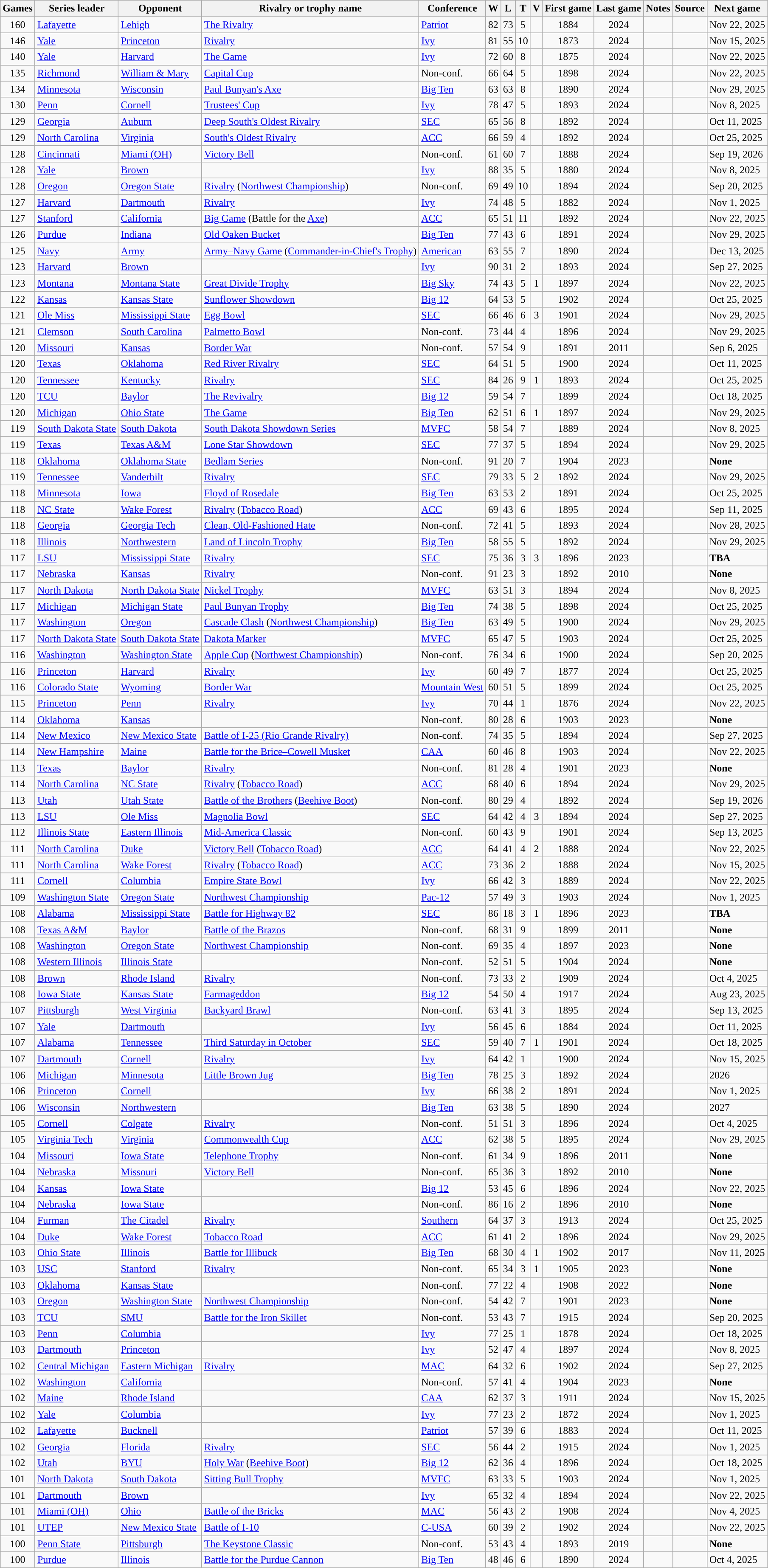<table class="wikitable sortable">
<tr>
<th>Games</th>
<th>Series leader</th>
<th>Opponent</th>
<th>Rivalry or trophy name</th>
<th>Conference</th>
<th>W</th>
<th>L</th>
<th>T</th>
<th>V</th>
<th>First game</th>
<th>Last game</th>
<th class="unsortable">Notes</th>
<th class="unsortable">Source</th>
<th data-sort-type=date>Next game</th>
</tr>
<tr>
<td align="center">160</td>
<td><a href='#'>Lafayette</a></td>
<td><a href='#'>Lehigh</a></td>
<td><a href='#'>The Rivalry</a></td>
<td><a href='#'>Patriot</a></td>
<td align="center">82</td>
<td align="center">73</td>
<td align="center">5</td>
<td></td>
<td align="center">1884</td>
<td align="center">2024</td>
<td></td>
<td></td>
<td>Nov 22, 2025</td>
</tr>
<tr>
<td align="center">146</td>
<td><a href='#'>Yale</a></td>
<td><a href='#'>Princeton</a></td>
<td><a href='#'>Rivalry</a></td>
<td><a href='#'>Ivy</a></td>
<td align="center">81</td>
<td align="center">55</td>
<td align="center">10</td>
<td></td>
<td align="center">1873</td>
<td align="center">2024</td>
<td></td>
<td></td>
<td>Nov 15, 2025</td>
</tr>
<tr>
<td align="center">140</td>
<td><a href='#'>Yale</a></td>
<td><a href='#'>Harvard</a></td>
<td><a href='#'>The Game</a></td>
<td><a href='#'>Ivy</a></td>
<td align="center">72</td>
<td align="center">60</td>
<td align="center">8</td>
<td></td>
<td align="center">1875</td>
<td align="center">2024</td>
<td></td>
<td></td>
<td>Nov 22, 2025</td>
</tr>
<tr>
<td align="center">135</td>
<td><a href='#'>Richmond</a></td>
<td><a href='#'>William & Mary</a></td>
<td><a href='#'>Capital Cup</a></td>
<td>Non-conf.</td>
<td align="center">66</td>
<td align="center">64</td>
<td align="center">5</td>
<td></td>
<td align="center">1898</td>
<td align="center">2024</td>
<td></td>
<td></td>
<td>Nov 22, 2025</td>
</tr>
<tr>
<td align="center">134</td>
<td><a href='#'>Minnesota</a></td>
<td><a href='#'>Wisconsin</a></td>
<td><a href='#'>Paul Bunyan's Axe</a></td>
<td><a href='#'>Big Ten</a></td>
<td align="center">63</td>
<td align="center">63</td>
<td align="center">8</td>
<td></td>
<td align="center">1890</td>
<td align="center">2024</td>
<td></td>
<td></td>
<td>Nov 29, 2025</td>
</tr>
<tr>
<td align="center">130</td>
<td><a href='#'>Penn</a></td>
<td><a href='#'>Cornell</a></td>
<td><a href='#'>Trustees' Cup</a></td>
<td><a href='#'>Ivy</a></td>
<td align="center">78</td>
<td align="center">47</td>
<td align="center">5</td>
<td></td>
<td align="center">1893</td>
<td align="center">2024</td>
<td></td>
<td></td>
<td>Nov 8, 2025</td>
</tr>
<tr>
<td align="center">129</td>
<td><a href='#'>Georgia</a></td>
<td><a href='#'>Auburn</a></td>
<td><a href='#'>Deep South's Oldest Rivalry</a></td>
<td><a href='#'>SEC</a></td>
<td align="center">65</td>
<td align="center">56</td>
<td align="center">8</td>
<td></td>
<td align="center">1892</td>
<td align="center">2024</td>
<td></td>
<td></td>
<td>Oct 11, 2025</td>
</tr>
<tr>
<td align="center">129</td>
<td><a href='#'>North Carolina</a></td>
<td><a href='#'>Virginia</a></td>
<td><a href='#'>South's Oldest Rivalry</a></td>
<td><a href='#'>ACC</a></td>
<td align="center">66</td>
<td align="center">59</td>
<td align="center">4</td>
<td></td>
<td align="center">1892</td>
<td align="center">2024</td>
<td> </td>
<td></td>
<td>Oct 25, 2025</td>
</tr>
<tr>
<td align="center">128</td>
<td><a href='#'>Cincinnati</a></td>
<td><a href='#'>Miami (OH)</a></td>
<td><a href='#'>Victory Bell</a></td>
<td>Non-conf.</td>
<td align="center">61</td>
<td align="center">60</td>
<td align="center">7</td>
<td></td>
<td align="center">1888</td>
<td align="center">2024</td>
<td></td>
<td></td>
<td>Sep 19, 2026</td>
</tr>
<tr>
<td align="center">128</td>
<td><a href='#'>Yale</a></td>
<td><a href='#'>Brown</a></td>
<td></td>
<td><a href='#'>Ivy</a></td>
<td align="center">88</td>
<td align="center">35</td>
<td align="center">5</td>
<td></td>
<td align="center">1880</td>
<td align="center">2024</td>
<td></td>
<td></td>
<td>Nov 8, 2025</td>
</tr>
<tr>
<td align="center">128</td>
<td><a href='#'>Oregon</a></td>
<td><a href='#'>Oregon State</a></td>
<td><a href='#'>Rivalry</a> (<a href='#'>Northwest Championship</a>)</td>
<td>Non-conf.</td>
<td align="center">69</td>
<td align="center">49</td>
<td align="center">10</td>
<td></td>
<td align="center">1894</td>
<td align="center">2024</td>
<td></td>
<td></td>
<td>Sep 20, 2025</td>
</tr>
<tr>
<td align="center">127</td>
<td><a href='#'>Harvard</a></td>
<td><a href='#'>Dartmouth</a></td>
<td><a href='#'>Rivalry</a></td>
<td><a href='#'>Ivy</a></td>
<td align="center">74</td>
<td align="center">48</td>
<td align="center">5</td>
<td></td>
<td align="center">1882</td>
<td align="center">2024</td>
<td></td>
<td></td>
<td>Nov 1, 2025</td>
</tr>
<tr>
<td align="center">127</td>
<td><a href='#'>Stanford</a></td>
<td><a href='#'>California</a></td>
<td><a href='#'>Big Game</a> (Battle for the <a href='#'>Axe</a>)</td>
<td><a href='#'>ACC</a></td>
<td align="center">65</td>
<td align="center">51</td>
<td align="center">11</td>
<td></td>
<td align="center">1892</td>
<td align="center">2024</td>
<td></td>
<td></td>
<td>Nov 22, 2025</td>
</tr>
<tr>
<td align="center">126</td>
<td><a href='#'>Purdue</a></td>
<td><a href='#'>Indiana</a></td>
<td><a href='#'>Old Oaken Bucket</a></td>
<td><a href='#'>Big Ten</a></td>
<td align="center">77</td>
<td align="center">43</td>
<td align="center">6</td>
<td></td>
<td align="center">1891</td>
<td align="center">2024</td>
<td></td>
<td></td>
<td>Nov 29, 2025</td>
</tr>
<tr>
<td align="center">125</td>
<td><a href='#'>Navy</a></td>
<td><a href='#'>Army</a></td>
<td><a href='#'>Army–Navy Game</a> (<a href='#'>Commander-in-Chief's Trophy</a>)</td>
<td><a href='#'>American</a></td>
<td align="center">63</td>
<td align="center">55</td>
<td align="center">7</td>
<td></td>
<td align="center">1890</td>
<td align="center">2024</td>
<td></td>
<td></td>
<td>Dec 13, 2025</td>
</tr>
<tr>
<td align="center">123</td>
<td><a href='#'>Harvard</a></td>
<td><a href='#'>Brown</a></td>
<td></td>
<td><a href='#'>Ivy</a></td>
<td align="center">90</td>
<td align="center">31</td>
<td align="center">2</td>
<td></td>
<td align="center">1893</td>
<td align="center">2024</td>
<td></td>
<td></td>
<td>Sep 27, 2025</td>
</tr>
<tr>
<td align="center">123</td>
<td><a href='#'>Montana</a></td>
<td><a href='#'>Montana State</a></td>
<td><a href='#'>Great Divide Trophy</a></td>
<td><a href='#'>Big Sky</a></td>
<td align="center">74</td>
<td align="center">43</td>
<td align="center">5</td>
<td align="center">1</td>
<td align="center">1897</td>
<td align="center">2024</td>
<td></td>
<td></td>
<td>Nov 22, 2025</td>
</tr>
<tr>
<td align="center">122</td>
<td><a href='#'>Kansas</a></td>
<td><a href='#'>Kansas State</a></td>
<td><a href='#'>Sunflower Showdown</a></td>
<td><a href='#'>Big 12</a></td>
<td align="center">64</td>
<td align="center">53</td>
<td align="center">5</td>
<td></td>
<td align="center">1902</td>
<td align="center">2024</td>
<td></td>
<td></td>
<td>Oct 25, 2025</td>
</tr>
<tr>
<td align="center">121</td>
<td><a href='#'>Ole Miss</a></td>
<td><a href='#'>Mississippi State</a></td>
<td><a href='#'>Egg Bowl</a></td>
<td><a href='#'>SEC</a></td>
<td align="center">66</td>
<td align="center">46</td>
<td align="center">6</td>
<td align="center">3</td>
<td align="center">1901</td>
<td align="center">2024</td>
<td></td>
<td></td>
<td>Nov 29, 2025</td>
</tr>
<tr>
<td align="center">121</td>
<td><a href='#'>Clemson</a></td>
<td><a href='#'>South Carolina</a></td>
<td><a href='#'>Palmetto Bowl</a></td>
<td>Non-conf.</td>
<td align="center">73</td>
<td align="center">44</td>
<td align="center">4</td>
<td></td>
<td align="center">1896</td>
<td align="center">2024</td>
<td></td>
<td></td>
<td>Nov 29, 2025</td>
</tr>
<tr>
<td align="center">120</td>
<td><a href='#'>Missouri</a></td>
<td><a href='#'>Kansas</a></td>
<td><a href='#'>Border War</a></td>
<td>Non-conf.</td>
<td align="center">57</td>
<td align="center">54</td>
<td align="center">9</td>
<td></td>
<td align="center">1891</td>
<td align="center">2011</td>
<td></td>
<td></td>
<td>Sep 6, 2025</td>
</tr>
<tr>
<td align="center">120</td>
<td><a href='#'>Texas</a></td>
<td><a href='#'>Oklahoma</a></td>
<td><a href='#'>Red River Rivalry</a></td>
<td><a href='#'>SEC</a></td>
<td align="center">64</td>
<td align="center">51</td>
<td align="center">5</td>
<td></td>
<td align="center">1900</td>
<td align="center">2024</td>
<td></td>
<td></td>
<td>Oct 11, 2025</td>
</tr>
<tr>
<td align="center">120</td>
<td><a href='#'>Tennessee</a></td>
<td><a href='#'>Kentucky</a></td>
<td><a href='#'>Rivalry</a></td>
<td><a href='#'>SEC</a></td>
<td align="center">84</td>
<td align="center">26</td>
<td align="center">9</td>
<td align="center">1</td>
<td align="center">1893</td>
<td align="center">2024</td>
<td></td>
<td></td>
<td>Oct 25, 2025</td>
</tr>
<tr>
<td align="center">120</td>
<td><a href='#'>TCU</a></td>
<td><a href='#'>Baylor</a></td>
<td><a href='#'>The Revivalry</a></td>
<td><a href='#'>Big 12</a></td>
<td align="center">59</td>
<td align="center">54</td>
<td align="center">7</td>
<td></td>
<td align="center">1899</td>
<td align="center">2024</td>
<td></td>
<td></td>
<td>Oct 18, 2025</td>
</tr>
<tr>
<td align="center">120</td>
<td><a href='#'>Michigan</a></td>
<td><a href='#'>Ohio State</a></td>
<td><a href='#'>The Game</a></td>
<td><a href='#'>Big Ten</a></td>
<td align="center">62</td>
<td align="center">51</td>
<td align="center">6</td>
<td align="center">1</td>
<td align="center">1897</td>
<td align="center">2024</td>
<td></td>
<td></td>
<td>Nov 29, 2025</td>
</tr>
<tr>
<td align="center">119</td>
<td><a href='#'>South Dakota State</a></td>
<td><a href='#'>South Dakota</a></td>
<td><a href='#'>South Dakota Showdown Series</a></td>
<td><a href='#'>MVFC</a></td>
<td align="center">58</td>
<td align="center">54</td>
<td align="center">7</td>
<td></td>
<td align="center">1889</td>
<td align="center">2024</td>
<td></td>
<td></td>
<td>Nov 8, 2025</td>
</tr>
<tr>
<td align="center">119</td>
<td><a href='#'>Texas</a></td>
<td><a href='#'>Texas A&M</a></td>
<td><a href='#'>Lone Star Showdown</a></td>
<td><a href='#'>SEC</a></td>
<td align="center">77</td>
<td align="center">37</td>
<td align="center">5</td>
<td></td>
<td align="center">1894</td>
<td align="center">2024</td>
<td></td>
<td></td>
<td>Nov 29, 2025</td>
</tr>
<tr>
<td align="center">118</td>
<td><a href='#'>Oklahoma</a></td>
<td><a href='#'>Oklahoma State</a></td>
<td><a href='#'>Bedlam Series</a></td>
<td>Non-conf.</td>
<td align="center">91</td>
<td align="center">20</td>
<td align="center">7</td>
<td></td>
<td align="center">1904</td>
<td align="center">2023</td>
<td></td>
<td></td>
<td><strong>None</strong></td>
</tr>
<tr>
<td align="center">119</td>
<td><a href='#'>Tennessee</a></td>
<td><a href='#'>Vanderbilt</a></td>
<td><a href='#'>Rivalry</a></td>
<td><a href='#'>SEC</a></td>
<td align="center">79</td>
<td align="center">33</td>
<td align="center">5</td>
<td align="center">2</td>
<td align="center">1892</td>
<td align="center">2024</td>
<td></td>
<td></td>
<td>Nov 29, 2025</td>
</tr>
<tr>
<td align="center">118</td>
<td><a href='#'>Minnesota</a></td>
<td><a href='#'>Iowa</a></td>
<td><a href='#'>Floyd of Rosedale</a></td>
<td><a href='#'>Big Ten</a></td>
<td align="center">63</td>
<td align="center">53</td>
<td align="center">2</td>
<td></td>
<td align="center">1891</td>
<td align="center">2024</td>
<td></td>
<td></td>
<td>Oct 25, 2025</td>
</tr>
<tr>
<td align="center">118</td>
<td><a href='#'>NC State</a></td>
<td><a href='#'>Wake Forest</a></td>
<td><a href='#'>Rivalry</a> (<a href='#'>Tobacco Road</a>)</td>
<td><a href='#'>ACC</a></td>
<td align="center">69</td>
<td align="center">43</td>
<td align="center">6</td>
<td></td>
<td align="center">1895</td>
<td align="center">2024</td>
<td></td>
<td></td>
<td>Sep 11, 2025</td>
</tr>
<tr>
<td align="center">118</td>
<td><a href='#'>Georgia</a></td>
<td><a href='#'>Georgia Tech</a></td>
<td><a href='#'>Clean, Old-Fashioned Hate</a></td>
<td>Non-conf.</td>
<td align="center">72</td>
<td align="center">41</td>
<td align="center">5</td>
<td></td>
<td align="center">1893</td>
<td align="center">2024</td>
<td></td>
<td></td>
<td>Nov 28, 2025</td>
</tr>
<tr>
<td align="center">118</td>
<td><a href='#'>Illinois</a></td>
<td><a href='#'>Northwestern</a></td>
<td><a href='#'>Land of Lincoln Trophy</a></td>
<td><a href='#'>Big Ten</a></td>
<td align="center">58</td>
<td align="center">55</td>
<td align="center">5</td>
<td></td>
<td align="center">1892</td>
<td align="center">2024</td>
<td></td>
<td></td>
<td>Nov 29, 2025</td>
</tr>
<tr>
<td align="center">117</td>
<td><a href='#'>LSU</a></td>
<td><a href='#'>Mississippi State</a></td>
<td><a href='#'>Rivalry</a></td>
<td><a href='#'>SEC</a></td>
<td align="center">75</td>
<td align="center">36</td>
<td align="center">3</td>
<td align="center">3</td>
<td align="center">1896</td>
<td align="center">2023</td>
<td></td>
<td></td>
<td><strong>TBA</strong></td>
</tr>
<tr>
<td align="center">117</td>
<td><a href='#'>Nebraska</a></td>
<td><a href='#'>Kansas</a></td>
<td><a href='#'>Rivalry</a></td>
<td>Non-conf.</td>
<td align="center">91</td>
<td align="center">23</td>
<td align="center">3</td>
<td></td>
<td align="center">1892</td>
<td align="center">2010</td>
<td></td>
<td></td>
<td><strong>None</strong></td>
</tr>
<tr>
<td align="center">117</td>
<td><a href='#'>North Dakota</a></td>
<td><a href='#'>North Dakota State</a></td>
<td><a href='#'>Nickel Trophy</a></td>
<td><a href='#'>MVFC</a></td>
<td align="center">63</td>
<td align="center">51</td>
<td align="center">3</td>
<td></td>
<td align="center">1894</td>
<td align="center">2024</td>
<td></td>
<td></td>
<td>Nov 8, 2025</td>
</tr>
<tr>
<td align="center">117</td>
<td><a href='#'>Michigan</a></td>
<td><a href='#'>Michigan State</a></td>
<td><a href='#'>Paul Bunyan Trophy</a></td>
<td><a href='#'>Big Ten</a></td>
<td align="center">74</td>
<td align="center">38</td>
<td align="center">5</td>
<td></td>
<td align="center">1898</td>
<td align="center">2024</td>
<td></td>
<td></td>
<td>Oct 25, 2025</td>
</tr>
<tr>
<td align="center">117</td>
<td><a href='#'>Washington</a></td>
<td><a href='#'>Oregon</a></td>
<td><a href='#'>Cascade Clash</a> (<a href='#'>Northwest Championship</a>)</td>
<td><a href='#'>Big Ten</a></td>
<td align="center">63</td>
<td align="center">49</td>
<td align="center">5</td>
<td></td>
<td align="center">1900</td>
<td align="center">2024</td>
<td></td>
<td></td>
<td>Nov 29, 2025</td>
</tr>
<tr>
<td align="center">117</td>
<td><a href='#'>North Dakota State</a></td>
<td><a href='#'>South Dakota State</a></td>
<td><a href='#'>Dakota Marker</a></td>
<td><a href='#'>MVFC</a></td>
<td align="center">65</td>
<td align="center">47</td>
<td align="center">5</td>
<td></td>
<td align="center">1903</td>
<td align="center">2024</td>
<td></td>
<td></td>
<td>Oct 25, 2025</td>
</tr>
<tr>
<td align="center">116</td>
<td><a href='#'>Washington</a></td>
<td><a href='#'>Washington State</a></td>
<td><a href='#'>Apple Cup</a> (<a href='#'>Northwest Championship</a>)</td>
<td>Non-conf.</td>
<td align="center">76</td>
<td align="center">34</td>
<td align="center">6</td>
<td></td>
<td align="center">1900</td>
<td align="center">2024</td>
<td></td>
<td></td>
<td>Sep 20, 2025</td>
</tr>
<tr>
<td align="center">116</td>
<td><a href='#'>Princeton</a></td>
<td><a href='#'>Harvard</a></td>
<td><a href='#'>Rivalry</a></td>
<td><a href='#'>Ivy</a></td>
<td align="center">60</td>
<td align="center">49</td>
<td align="center">7</td>
<td></td>
<td align="center">1877</td>
<td align="center">2024</td>
<td></td>
<td></td>
<td>Oct 25, 2025</td>
</tr>
<tr>
<td align="center">116</td>
<td><a href='#'>Colorado State</a></td>
<td><a href='#'>Wyoming</a></td>
<td><a href='#'>Border War</a></td>
<td><a href='#'>Mountain West</a></td>
<td align="center">60</td>
<td align="center">51</td>
<td align="center">5</td>
<td></td>
<td align="center">1899</td>
<td align="center">2024</td>
<td> </td>
<td></td>
<td>Oct 25, 2025</td>
</tr>
<tr>
<td align="center">115</td>
<td><a href='#'>Princeton</a></td>
<td><a href='#'>Penn</a></td>
<td><a href='#'>Rivalry</a></td>
<td><a href='#'>Ivy</a></td>
<td align="center">70</td>
<td align="center">44</td>
<td align="center">1</td>
<td></td>
<td align="center">1876</td>
<td align="center">2024</td>
<td></td>
<td></td>
<td>Nov 22, 2025</td>
</tr>
<tr>
<td align="center">114</td>
<td><a href='#'>Oklahoma</a></td>
<td><a href='#'>Kansas</a></td>
<td></td>
<td>Non-conf.</td>
<td align="center">80</td>
<td align="center">28</td>
<td align="center">6</td>
<td></td>
<td align="center">1903</td>
<td align="center">2023</td>
<td></td>
<td></td>
<td><strong>None</strong></td>
</tr>
<tr>
<td align="center">114</td>
<td><a href='#'>New Mexico</a></td>
<td><a href='#'>New Mexico State</a></td>
<td><a href='#'>Battle of I-25 (Rio Grande Rivalry)</a></td>
<td>Non-conf.</td>
<td align="center">74</td>
<td align="center">35</td>
<td align="center">5</td>
<td></td>
<td align="center">1894</td>
<td align="center">2024</td>
<td></td>
<td></td>
<td>Sep 27, 2025</td>
</tr>
<tr>
<td align="center">114</td>
<td><a href='#'>New Hampshire</a></td>
<td><a href='#'>Maine</a></td>
<td><a href='#'>Battle for the Brice–Cowell Musket</a></td>
<td><a href='#'>CAA</a></td>
<td align="center">60</td>
<td align="center">46</td>
<td align="center">8</td>
<td></td>
<td align="center">1903</td>
<td align="center">2024</td>
<td></td>
<td></td>
<td>Nov 22, 2025</td>
</tr>
<tr>
<td align="center">113</td>
<td><a href='#'>Texas</a></td>
<td><a href='#'>Baylor</a></td>
<td><a href='#'>Rivalry</a></td>
<td>Non-conf.</td>
<td align="center">81</td>
<td align="center">28</td>
<td align="center">4</td>
<td></td>
<td align="center">1901</td>
<td align="center">2023</td>
<td></td>
<td>   </td>
<td><strong>None</strong></td>
</tr>
<tr>
<td align="center">114</td>
<td><a href='#'>North Carolina</a></td>
<td><a href='#'>NC State</a></td>
<td><a href='#'>Rivalry</a> (<a href='#'>Tobacco Road</a>)</td>
<td><a href='#'>ACC</a></td>
<td align="center">68</td>
<td align="center">40</td>
<td align="center">6</td>
<td></td>
<td align="center">1894</td>
<td align="center">2024</td>
<td></td>
<td></td>
<td>Nov 29, 2025</td>
</tr>
<tr>
<td align="center">113</td>
<td><a href='#'>Utah</a></td>
<td><a href='#'>Utah State</a></td>
<td><a href='#'>Battle of the Brothers</a> (<a href='#'>Beehive Boot</a>)</td>
<td>Non-conf.</td>
<td align="center">80</td>
<td align="center">29</td>
<td align="center">4</td>
<td></td>
<td align="center">1892</td>
<td align="center">2024</td>
<td></td>
<td></td>
<td>Sep 19, 2026</td>
</tr>
<tr>
<td align="center">113</td>
<td><a href='#'>LSU</a></td>
<td><a href='#'>Ole Miss</a></td>
<td><a href='#'>Magnolia Bowl</a></td>
<td><a href='#'>SEC</a></td>
<td align="center">64</td>
<td align="center">42</td>
<td align="center">4</td>
<td align="center">3</td>
<td align="center">1894</td>
<td align="center">2024</td>
<td></td>
<td></td>
<td>Sep 27, 2025</td>
</tr>
<tr>
<td align="center">112</td>
<td><a href='#'>Illinois State</a></td>
<td><a href='#'>Eastern Illinois</a></td>
<td><a href='#'>Mid-America Classic</a></td>
<td>Non-conf.</td>
<td align="center">60</td>
<td align="center">43</td>
<td align="center">9</td>
<td></td>
<td align="center">1901</td>
<td align="center">2024</td>
<td></td>
<td></td>
<td>Sep 13, 2025</td>
</tr>
<tr>
<td align="center">111</td>
<td><a href='#'>North Carolina</a></td>
<td><a href='#'>Duke</a></td>
<td><a href='#'>Victory Bell</a> (<a href='#'>Tobacco Road</a>)</td>
<td><a href='#'>ACC</a></td>
<td align="center">64</td>
<td align="center">41</td>
<td align="center">4</td>
<td align="center">2</td>
<td align="center">1888</td>
<td align="center">2024</td>
<td></td>
<td></td>
<td>Nov 22, 2025</td>
</tr>
<tr>
<td align="center">111</td>
<td><a href='#'>North Carolina</a></td>
<td><a href='#'>Wake Forest</a></td>
<td><a href='#'>Rivalry</a> (<a href='#'>Tobacco Road</a>)</td>
<td><a href='#'>ACC</a></td>
<td align="center">73</td>
<td align="center">36</td>
<td align="center">2</td>
<td></td>
<td align="center">1888</td>
<td align="center">2024</td>
<td></td>
<td></td>
<td>Nov 15, 2025</td>
</tr>
<tr>
<td align="center">111</td>
<td><a href='#'>Cornell</a></td>
<td><a href='#'>Columbia</a></td>
<td><a href='#'>Empire State Bowl</a></td>
<td><a href='#'>Ivy</a></td>
<td align="center">66</td>
<td align="center">42</td>
<td align="center">3</td>
<td></td>
<td align="center">1889</td>
<td align="center">2024</td>
<td></td>
<td></td>
<td>Nov 22, 2025</td>
</tr>
<tr>
<td align="center">109</td>
<td><a href='#'>Washington State</a></td>
<td><a href='#'>Oregon State</a></td>
<td><a href='#'>Northwest Championship</a></td>
<td><a href='#'>Pac-12</a></td>
<td align="center">57</td>
<td align="center">49</td>
<td align="center">3</td>
<td></td>
<td align="center">1903</td>
<td align="center">2024</td>
<td></td>
<td></td>
<td>Nov 1, 2025</td>
</tr>
<tr>
<td align="center">108</td>
<td><a href='#'>Alabama</a></td>
<td><a href='#'>Mississippi State</a></td>
<td><a href='#'>Battle for Highway 82</a></td>
<td><a href='#'>SEC</a></td>
<td align="center">86</td>
<td align="center">18</td>
<td align="center">3</td>
<td align="center">1</td>
<td align="center">1896</td>
<td align="center">2023</td>
<td></td>
<td> </td>
<td><strong>TBA</strong></td>
</tr>
<tr>
<td align="center">108</td>
<td><a href='#'>Texas A&M</a></td>
<td><a href='#'>Baylor</a></td>
<td><a href='#'>Battle of the Brazos</a></td>
<td>Non-conf.</td>
<td align="center">68</td>
<td align="center">31</td>
<td align="center">9</td>
<td></td>
<td align="center">1899</td>
<td align="center">2011</td>
<td></td>
<td></td>
<td><strong>None</strong></td>
</tr>
<tr>
<td align="center">108</td>
<td><a href='#'>Washington</a></td>
<td><a href='#'>Oregon State</a></td>
<td><a href='#'>Northwest Championship</a></td>
<td>Non-conf.</td>
<td align="center">69</td>
<td align="center">35</td>
<td align="center">4</td>
<td></td>
<td align="center">1897</td>
<td align="center">2023</td>
<td></td>
<td></td>
<td><strong>None</strong></td>
</tr>
<tr>
<td align="center">108</td>
<td><a href='#'>Western Illinois</a></td>
<td><a href='#'>Illinois State</a></td>
<td></td>
<td>Non-conf.</td>
<td align="center">52</td>
<td align="center">51</td>
<td align="center">5</td>
<td></td>
<td align="center">1904</td>
<td align="center">2024</td>
<td></td>
<td></td>
<td><strong>None</strong></td>
</tr>
<tr>
<td align="center">108</td>
<td><a href='#'>Brown</a></td>
<td><a href='#'>Rhode Island</a></td>
<td><a href='#'>Rivalry</a></td>
<td>Non-conf.</td>
<td align="center">73</td>
<td align="center">33</td>
<td align="center">2</td>
<td></td>
<td align="center">1909</td>
<td align="center">2024</td>
<td></td>
<td></td>
<td>Oct 4, 2025</td>
</tr>
<tr>
<td align="center">108</td>
<td><a href='#'>Iowa State</a></td>
<td><a href='#'>Kansas State</a></td>
<td><a href='#'>Farmageddon</a></td>
<td><a href='#'>Big 12</a></td>
<td align="center">54</td>
<td align="center">50</td>
<td align="center">4</td>
<td></td>
<td align="center">1917</td>
<td align="center">2024</td>
<td></td>
<td></td>
<td>Aug 23, 2025</td>
</tr>
<tr>
<td align="center">107</td>
<td><a href='#'>Pittsburgh</a></td>
<td><a href='#'>West Virginia</a></td>
<td><a href='#'>Backyard Brawl</a></td>
<td>Non-conf.</td>
<td align="center">63</td>
<td align="center">41</td>
<td align="center">3</td>
<td></td>
<td align="center">1895</td>
<td align="center">2024</td>
<td></td>
<td></td>
<td>Sep 13, 2025</td>
</tr>
<tr>
<td align="center">107</td>
<td><a href='#'>Yale</a></td>
<td><a href='#'>Dartmouth</a></td>
<td></td>
<td><a href='#'>Ivy</a></td>
<td align="center">56</td>
<td align="center">45</td>
<td align="center">6</td>
<td></td>
<td align="center">1884</td>
<td align="center">2024</td>
<td></td>
<td></td>
<td>Oct 11, 2025</td>
</tr>
<tr>
<td align="center">107</td>
<td><a href='#'>Alabama</a></td>
<td><a href='#'>Tennessee</a></td>
<td><a href='#'>Third Saturday in October</a></td>
<td><a href='#'>SEC</a></td>
<td align="center">59</td>
<td align="center">40</td>
<td align="center ">7</td>
<td align="center">1</td>
<td align="center">1901</td>
<td align="center">2024</td>
<td></td>
<td></td>
<td>Oct 18, 2025</td>
</tr>
<tr>
<td align="center">107</td>
<td><a href='#'>Dartmouth</a></td>
<td><a href='#'>Cornell</a></td>
<td><a href='#'>Rivalry</a></td>
<td><a href='#'>Ivy</a></td>
<td align="center">64</td>
<td align="center">42</td>
<td align="center">1</td>
<td></td>
<td align="center">1900</td>
<td align="center">2024</td>
<td></td>
<td></td>
<td>Nov 15, 2025</td>
</tr>
<tr>
<td align="center">106</td>
<td><a href='#'>Michigan</a></td>
<td><a href='#'>Minnesota</a></td>
<td><a href='#'>Little Brown Jug</a></td>
<td><a href='#'>Big Ten</a></td>
<td align="center">78</td>
<td align="center">25</td>
<td align="center">3</td>
<td></td>
<td align="center">1892</td>
<td align="center">2024</td>
<td></td>
<td></td>
<td>2026</td>
</tr>
<tr>
<td align="center">106</td>
<td><a href='#'>Princeton</a></td>
<td><a href='#'>Cornell</a></td>
<td></td>
<td><a href='#'>Ivy</a></td>
<td align="center">66</td>
<td align="center">38</td>
<td align="center">2</td>
<td></td>
<td align="center">1891</td>
<td align="center">2024</td>
<td></td>
<td></td>
<td>Nov 1, 2025</td>
</tr>
<tr>
<td align="center">106</td>
<td><a href='#'>Wisconsin</a></td>
<td><a href='#'>Northwestern</a></td>
<td></td>
<td><a href='#'>Big Ten</a></td>
<td align="center">63</td>
<td align="center">38</td>
<td align="center">5</td>
<td></td>
<td align="center">1890</td>
<td align="center">2024</td>
<td></td>
<td></td>
<td>2027</td>
</tr>
<tr>
<td align="center">105</td>
<td><a href='#'>Cornell</a></td>
<td><a href='#'>Colgate</a></td>
<td><a href='#'>Rivalry</a></td>
<td>Non-conf.</td>
<td align="center">51</td>
<td align="center">51</td>
<td align="center">3</td>
<td></td>
<td align="center">1896</td>
<td align="center">2024</td>
<td></td>
<td></td>
<td>Oct 4, 2025</td>
</tr>
<tr>
<td align="center">105</td>
<td><a href='#'>Virginia Tech</a></td>
<td><a href='#'>Virginia</a></td>
<td><a href='#'>Commonwealth Cup</a></td>
<td><a href='#'>ACC</a></td>
<td align="center">62</td>
<td align="center">38</td>
<td align="center">5</td>
<td></td>
<td align="center">1895</td>
<td align="center">2024</td>
<td></td>
<td></td>
<td>Nov 29, 2025</td>
</tr>
<tr>
<td align="center">104</td>
<td><a href='#'>Missouri</a></td>
<td><a href='#'>Iowa State</a></td>
<td><a href='#'>Telephone Trophy</a></td>
<td>Non-conf.</td>
<td align="center">61</td>
<td align="center">34</td>
<td align="center">9</td>
<td></td>
<td align="center">1896</td>
<td align="center">2011</td>
<td></td>
<td></td>
<td><strong>None</strong></td>
</tr>
<tr>
<td align="center">104</td>
<td><a href='#'>Nebraska</a></td>
<td><a href='#'>Missouri</a></td>
<td><a href='#'>Victory Bell</a></td>
<td>Non-conf.</td>
<td align="center">65</td>
<td align="center">36</td>
<td align="center">3</td>
<td></td>
<td align="center">1892</td>
<td align="center">2010</td>
<td></td>
<td></td>
<td><strong>None</strong></td>
</tr>
<tr>
<td align="center">104</td>
<td><a href='#'>Kansas</a></td>
<td><a href='#'>Iowa State</a></td>
<td></td>
<td><a href='#'>Big 12</a></td>
<td align="center">53</td>
<td align="center">45</td>
<td align="center">6</td>
<td></td>
<td align="center">1896</td>
<td align="center">2024</td>
<td></td>
<td></td>
<td>Nov 22, 2025</td>
</tr>
<tr>
<td align="center">104</td>
<td><a href='#'>Nebraska</a></td>
<td><a href='#'>Iowa State</a></td>
<td></td>
<td>Non-conf.</td>
<td align="center">86</td>
<td align="center">16</td>
<td align="center">2</td>
<td></td>
<td align="center">1896</td>
<td align="center">2010</td>
<td></td>
<td></td>
<td><strong>None</strong></td>
</tr>
<tr>
<td align="center">104</td>
<td><a href='#'>Furman</a></td>
<td><a href='#'>The Citadel</a></td>
<td><a href='#'>Rivalry</a></td>
<td><a href='#'>Southern</a></td>
<td align="center">64</td>
<td align="center">37</td>
<td align="center">3</td>
<td></td>
<td align="center">1913</td>
<td align="center">2024</td>
<td></td>
<td></td>
<td>Oct 25, 2025</td>
</tr>
<tr>
<td align="center">104</td>
<td><a href='#'>Duke</a></td>
<td><a href='#'>Wake Forest</a></td>
<td><a href='#'>Tobacco Road</a></td>
<td><a href='#'>ACC</a></td>
<td align="center">61</td>
<td align="center">41</td>
<td align="center">2</td>
<td></td>
<td align="center">1896</td>
<td align="center">2024</td>
<td></td>
<td></td>
<td>Nov 29, 2025</td>
</tr>
<tr>
<td align="center">103</td>
<td><a href='#'>Ohio State</a></td>
<td><a href='#'>Illinois</a></td>
<td><a href='#'>Battle for Illibuck</a></td>
<td><a href='#'>Big Ten</a></td>
<td align="center">68</td>
<td align="center">30</td>
<td align="center">4</td>
<td align="center">1</td>
<td align="center">1902</td>
<td align="center">2017</td>
<td></td>
<td></td>
<td>Nov 11, 2025</td>
</tr>
<tr>
<td align="center">103</td>
<td><a href='#'>USC</a></td>
<td><a href='#'>Stanford</a></td>
<td><a href='#'>Rivalry</a></td>
<td>Non-conf.</td>
<td align="center">65</td>
<td align="center">34</td>
<td align="center ">3</td>
<td align="center">1</td>
<td align="center">1905</td>
<td align="center">2023</td>
<td></td>
<td></td>
<td><strong>None</strong></td>
</tr>
<tr>
<td align="center">103</td>
<td><a href='#'>Oklahoma</a></td>
<td><a href='#'>Kansas State</a></td>
<td></td>
<td>Non-conf.</td>
<td align="center">77</td>
<td align="center">22</td>
<td align="center">4</td>
<td></td>
<td align="center">1908</td>
<td align="center">2022</td>
<td></td>
<td></td>
<td><strong>None</strong></td>
</tr>
<tr>
<td align="center">103</td>
<td><a href='#'>Oregon</a></td>
<td><a href='#'>Washington State</a></td>
<td><a href='#'>Northwest Championship</a></td>
<td>Non-conf.</td>
<td align="center">54</td>
<td align="center">42</td>
<td align="center">7</td>
<td></td>
<td align="center">1901</td>
<td align="center">2023</td>
<td></td>
<td></td>
<td><strong>None</strong></td>
</tr>
<tr>
<td align="center">103</td>
<td><a href='#'>TCU</a></td>
<td><a href='#'>SMU</a></td>
<td><a href='#'>Battle for the Iron Skillet</a></td>
<td>Non-conf.</td>
<td align="center">53</td>
<td align="center">43</td>
<td align="center ">7</td>
<td align="center"></td>
<td align="center">1915</td>
<td align="center">2024</td>
<td></td>
<td></td>
<td>Sep 20, 2025</td>
</tr>
<tr>
<td align="center">103</td>
<td><a href='#'>Penn</a></td>
<td><a href='#'>Columbia</a></td>
<td></td>
<td><a href='#'>Ivy</a></td>
<td align="center">77</td>
<td align="center">25</td>
<td align="center">1</td>
<td></td>
<td align="center">1878</td>
<td align="center">2024</td>
<td></td>
<td></td>
<td>Oct 18, 2025</td>
</tr>
<tr>
<td align="center">103</td>
<td><a href='#'>Dartmouth</a></td>
<td><a href='#'>Princeton</a></td>
<td></td>
<td><a href='#'>Ivy</a></td>
<td align="center">52</td>
<td align="center">47</td>
<td align="center">4</td>
<td></td>
<td align="center">1897</td>
<td align="center">2024</td>
<td></td>
<td></td>
<td>Nov 8, 2025</td>
</tr>
<tr>
<td align="center">102</td>
<td><a href='#'>Central Michigan</a></td>
<td><a href='#'>Eastern Michigan</a></td>
<td><a href='#'>Rivalry</a></td>
<td><a href='#'>MAC</a></td>
<td align="center">64</td>
<td align="center">32</td>
<td align="center">6</td>
<td align="center"></td>
<td align="center">1902</td>
<td align="center">2024</td>
<td></td>
<td></td>
<td>Sep 27, 2025</td>
</tr>
<tr>
<td align="center">102</td>
<td><a href='#'>Washington</a></td>
<td><a href='#'>California</a></td>
<td></td>
<td>Non-conf.</td>
<td align="center">57</td>
<td align="center">41</td>
<td align="center ">4</td>
<td align="center"></td>
<td align="center">1904</td>
<td align="center">2023</td>
<td></td>
<td> </td>
<td><strong>None</strong></td>
</tr>
<tr>
<td align="center">102</td>
<td><a href='#'>Maine</a></td>
<td><a href='#'>Rhode Island</a></td>
<td></td>
<td><a href='#'>CAA</a></td>
<td align="center">62</td>
<td align="center">37</td>
<td align="center">3</td>
<td></td>
<td align="center">1911</td>
<td align="center">2024</td>
<td></td>
<td></td>
<td>Nov 15, 2025</td>
</tr>
<tr>
<td align="center">102</td>
<td><a href='#'>Yale</a></td>
<td><a href='#'>Columbia</a></td>
<td></td>
<td><a href='#'>Ivy</a></td>
<td align="center">77</td>
<td align="center">23</td>
<td align="center">2</td>
<td></td>
<td align="center">1872</td>
<td align="center">2024</td>
<td></td>
<td></td>
<td>Nov 1, 2025</td>
</tr>
<tr>
<td align="center">102</td>
<td><a href='#'>Lafayette</a></td>
<td><a href='#'>Bucknell</a></td>
<td></td>
<td><a href='#'>Patriot</a></td>
<td align="center">57</td>
<td align="center">39</td>
<td align="center">6</td>
<td></td>
<td align="center">1883</td>
<td align="center">2024</td>
<td></td>
<td></td>
<td>Oct 11, 2025</td>
</tr>
<tr>
<td align="center">102</td>
<td><a href='#'>Georgia</a></td>
<td><a href='#'>Florida</a></td>
<td><a href='#'>Rivalry</a></td>
<td><a href='#'>SEC</a></td>
<td align="center">56</td>
<td align="center">44</td>
<td align="center">2</td>
<td align="center"></td>
<td align="center">1915</td>
<td align="center">2024</td>
<td></td>
<td></td>
<td>Nov 1, 2025</td>
</tr>
<tr>
<td align="center">102</td>
<td><a href='#'>Utah</a></td>
<td><a href='#'>BYU</a></td>
<td><a href='#'>Holy War</a> (<a href='#'>Beehive Boot</a>)</td>
<td><a href='#'>Big 12</a></td>
<td align="center">62</td>
<td align="center">36</td>
<td align="center">4</td>
<td></td>
<td align="center">1896</td>
<td align="center">2024</td>
<td></td>
<td></td>
<td>Oct 18, 2025</td>
</tr>
<tr>
<td align="center">101</td>
<td><a href='#'>North Dakota</a></td>
<td><a href='#'>South Dakota</a></td>
<td><a href='#'>Sitting Bull Trophy</a></td>
<td><a href='#'>MVFC</a></td>
<td align="center">63</td>
<td align="center">33</td>
<td align="center ">5</td>
<td align="center"></td>
<td align="center">1903</td>
<td align="center">2024</td>
<td></td>
<td></td>
<td>Nov 1, 2025</td>
</tr>
<tr>
<td align="center">101</td>
<td><a href='#'>Dartmouth</a></td>
<td><a href='#'>Brown</a></td>
<td></td>
<td><a href='#'>Ivy</a></td>
<td align="center">65</td>
<td align="center">32</td>
<td align="center ">4</td>
<td align="center"></td>
<td align="center">1894</td>
<td align="center">2024</td>
<td></td>
<td></td>
<td>Nov 22, 2025</td>
</tr>
<tr>
<td align="center">101</td>
<td><a href='#'>Miami (OH)</a></td>
<td><a href='#'>Ohio</a></td>
<td><a href='#'>Battle of the Bricks</a></td>
<td><a href='#'>MAC</a></td>
<td align="center">56</td>
<td align="center">43</td>
<td align="center">2</td>
<td></td>
<td align="center">1908</td>
<td align="center">2024</td>
<td></td>
<td></td>
<td>Nov 4, 2025</td>
</tr>
<tr>
<td align="center">101</td>
<td><a href='#'>UTEP</a></td>
<td><a href='#'>New Mexico State</a></td>
<td><a href='#'>Battle of I-10</a></td>
<td><a href='#'>C-USA</a></td>
<td align="center">60</td>
<td align="center">39</td>
<td align="center ">2</td>
<td align="center"></td>
<td align="center">1902</td>
<td align="center">2024</td>
<td></td>
<td></td>
<td>Nov 22, 2025</td>
</tr>
<tr>
<td align="center">100</td>
<td><a href='#'>Penn State</a></td>
<td><a href='#'>Pittsburgh</a></td>
<td><a href='#'>The Keystone Classic</a></td>
<td>Non-conf.</td>
<td align="center">53</td>
<td align="center">43</td>
<td align="center">4</td>
<td></td>
<td align="center">1893</td>
<td align="center">2019</td>
<td></td>
<td></td>
<td><strong>None</strong></td>
</tr>
<tr>
<td align="center">100</td>
<td><a href='#'>Purdue</a></td>
<td><a href='#'>Illinois</a></td>
<td><a href='#'>Battle for the Purdue Cannon</a></td>
<td><a href='#'>Big Ten</a></td>
<td align="center">48</td>
<td align="center">46</td>
<td align="center">6</td>
<td></td>
<td align="center">1890</td>
<td align="center">2024</td>
<td></td>
<td></td>
<td>Oct 4, 2025</td>
</tr>
</table>
